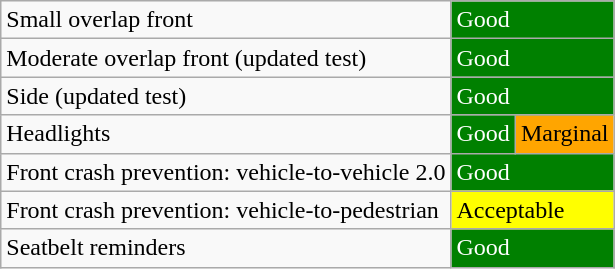<table class="wikitable">
<tr>
<td>Small overlap front</td>
<td colspan="2" style="color:white;background: green">Good</td>
</tr>
<tr>
<td>Moderate overlap front (updated test)</td>
<td colspan="2" style="color:white;background: green">Good</td>
</tr>
<tr>
<td>Side (updated test)</td>
<td colspan="2" style="color:white;background: green">Good</td>
</tr>
<tr>
<td>Headlights</td>
<td style="color:white;background: green">Good</td>
<td style="color:black;background: orange">Marginal</td>
</tr>
<tr>
<td>Front crash prevention: vehicle-to-vehicle 2.0</td>
<td colspan="2" style="color:white;background: green">Good</td>
</tr>
<tr>
<td>Front crash prevention: vehicle-to-pedestrian</td>
<td colspan="2" style="background: yellow">Acceptable</td>
</tr>
<tr>
<td>Seatbelt reminders</td>
<td colspan="2" style="color:white;background: green">Good</td>
</tr>
</table>
